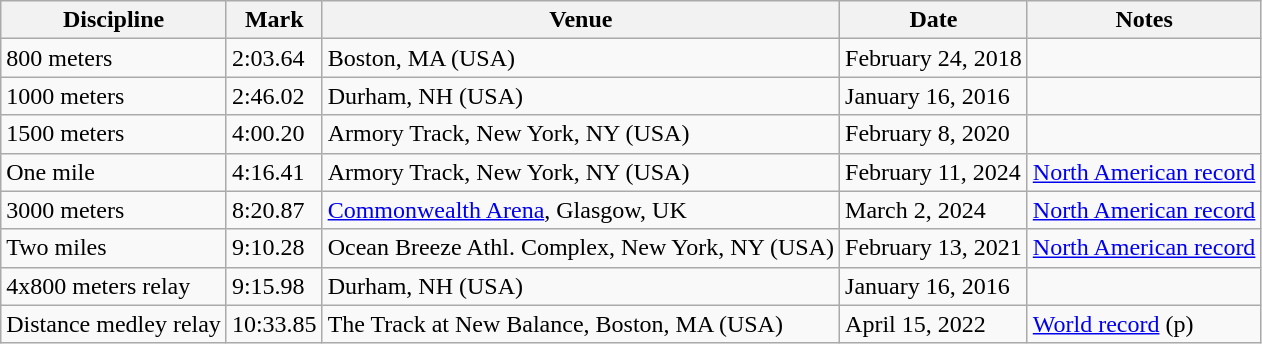<table class="wikitable">
<tr>
<th>Discipline</th>
<th>Mark</th>
<th>Venue</th>
<th>Date</th>
<th>Notes</th>
</tr>
<tr>
<td>800 meters</td>
<td>2:03.64</td>
<td>Boston, MA (USA)</td>
<td>February 24, 2018</td>
<td></td>
</tr>
<tr>
<td>1000 meters</td>
<td>2:46.02</td>
<td>Durham, NH (USA)</td>
<td>January 16, 2016</td>
<td></td>
</tr>
<tr>
<td>1500 meters</td>
<td>4:00.20</td>
<td>Armory Track, New York, NY (USA)</td>
<td>February 8, 2020</td>
<td></td>
</tr>
<tr>
<td>One mile</td>
<td>4:16.41</td>
<td>Armory Track, New York, NY (USA)</td>
<td>February 11, 2024</td>
<td><a href='#'>North American record</a></td>
</tr>
<tr>
<td>3000 meters</td>
<td>8:20.87</td>
<td><a href='#'>Commonwealth Arena</a>, Glasgow, UK</td>
<td>March 2, 2024</td>
<td><a href='#'>North American record</a></td>
</tr>
<tr>
<td>Two miles</td>
<td>9:10.28</td>
<td>Ocean Breeze Athl. Complex, New York, NY (USA)</td>
<td>February 13, 2021</td>
<td><a href='#'>North American record</a></td>
</tr>
<tr>
<td>4x800 meters relay</td>
<td>9:15.98</td>
<td>Durham, NH (USA)</td>
<td>January 16, 2016</td>
<td></td>
</tr>
<tr>
<td>Distance medley relay</td>
<td>10:33.85</td>
<td>The Track at New Balance, Boston, MA (USA)</td>
<td>April 15, 2022</td>
<td><a href='#'>World record</a> (p)</td>
</tr>
</table>
